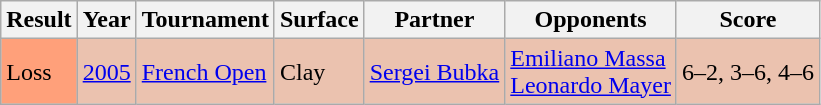<table class="sortable wikitable">
<tr>
<th>Result</th>
<th>Year</th>
<th>Tournament</th>
<th>Surface</th>
<th>Partner</th>
<th>Opponents</th>
<th>Score</th>
</tr>
<tr style="background:#ebc2af;">
<td bgcolor="FFA07A">Loss</td>
<td><a href='#'>2005</a></td>
<td><a href='#'>French Open</a></td>
<td>Clay</td>
<td> <a href='#'>Sergei Bubka</a></td>
<td> <a href='#'>Emiliano Massa</a> <br>  <a href='#'>Leonardo Mayer</a></td>
<td>6–2, 3–6, 4–6</td>
</tr>
</table>
